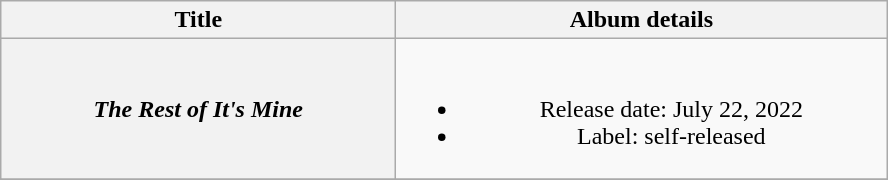<table class="wikitable plainrowheaders" style="text-align:center;">
<tr>
<th style="width:16em;">Title</th>
<th style="width:20em;">Album details</th>
</tr>
<tr>
<th scope="row"><em>The Rest of It's Mine</em></th>
<td><br><ul><li>Release date: July 22, 2022</li><li>Label: self-released</li></ul></td>
</tr>
<tr>
</tr>
</table>
